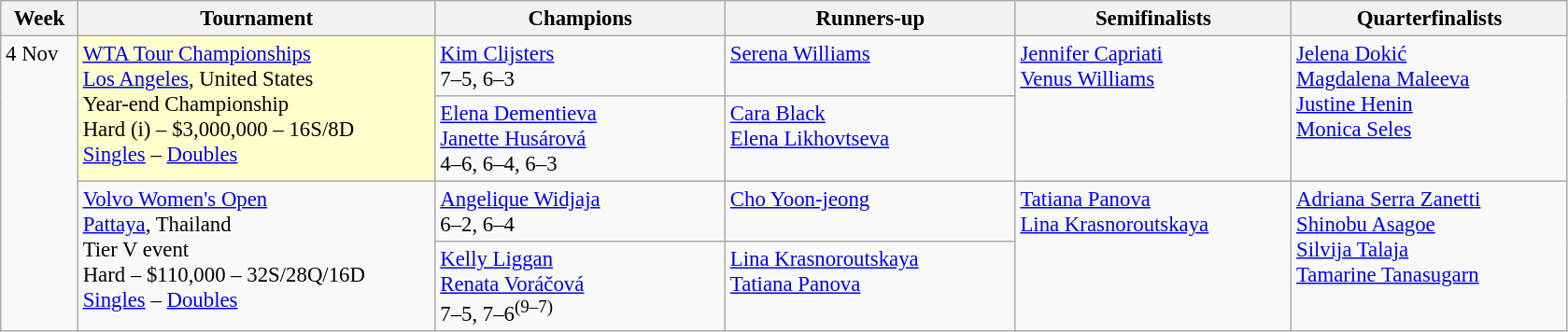<table class=wikitable style=font-size:95%>
<tr>
<th style="width:48px;">Week</th>
<th style="width:248px;">Tournament</th>
<th style="width:200px;">Champions</th>
<th style="width:200px;">Runners-up</th>
<th style="width:190px;">Semifinalists</th>
<th style="width:190px;">Quarterfinalists</th>
</tr>
<tr valign="top">
<td rowspan=4>4 Nov</td>
<td rowspan=2 bgcolor=#FFFFCC><a href='#'>WTA Tour Championships</a><br> <a href='#'>Los Angeles</a>, United States <br>Year-end Championship<br>Hard (i) – $3,000,000 – 16S/8D<br><a href='#'>Singles</a> – <a href='#'>Doubles</a></td>
<td> <a href='#'>Kim Clijsters</a> <br> 7–5, 6–3</td>
<td> <a href='#'>Serena Williams</a></td>
<td rowspan=2> <a href='#'>Jennifer Capriati</a><br> <a href='#'>Venus Williams</a></td>
<td rowspan=2> <a href='#'>Jelena Dokić</a>  <br>  <a href='#'>Magdalena Maleeva</a> <br> <a href='#'>Justine Henin</a><br>   <a href='#'>Monica Seles</a></td>
</tr>
<tr valign="top">
<td> <a href='#'>Elena Dementieva</a> <br>  <a href='#'>Janette Husárová</a><br>4–6, 6–4, 6–3</td>
<td> <a href='#'>Cara Black</a> <br>  <a href='#'>Elena Likhovtseva</a></td>
</tr>
<tr valign="top">
<td rowspan=2><a href='#'>Volvo Women's Open</a><br> <a href='#'>Pattaya</a>, Thailand <br>Tier V event<br>Hard – $110,000 – 32S/28Q/16D<br><a href='#'>Singles</a> – <a href='#'>Doubles</a></td>
<td> <a href='#'>Angelique Widjaja</a> <br> 6–2, 6–4</td>
<td> <a href='#'>Cho Yoon-jeong</a></td>
<td rowspan=2> <a href='#'>Tatiana Panova</a><br> <a href='#'>Lina Krasnoroutskaya</a></td>
<td rowspan=2> <a href='#'>Adriana Serra Zanetti</a>  <br>  <a href='#'>Shinobu Asagoe</a> <br> <a href='#'>Silvija Talaja</a><br>   <a href='#'>Tamarine Tanasugarn</a></td>
</tr>
<tr valign="top">
<td> <a href='#'>Kelly Liggan</a> <br>  <a href='#'>Renata Voráčová</a><br>7–5, 7–6<sup>(9–7)</sup></td>
<td> <a href='#'>Lina Krasnoroutskaya</a> <br>  <a href='#'>Tatiana Panova</a></td>
</tr>
</table>
